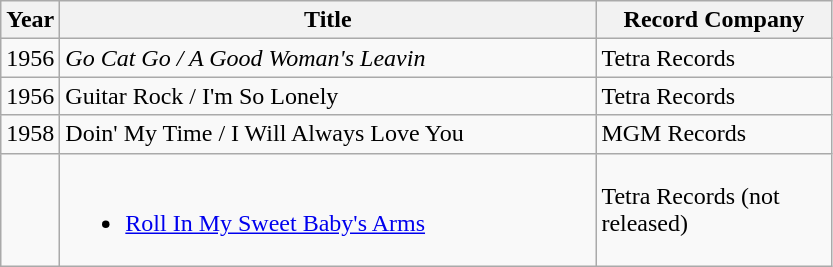<table class="wikitable">
<tr>
<th width="30">Year</th>
<th width="350">Title</th>
<th width="150">Record Company</th>
</tr>
<tr>
<td>1956</td>
<td><em>Go Cat Go / A Good Woman's Leavin<strong></td>
<td>Tetra Records</td>
</tr>
<tr>
<td>1956</td>
<td></em>Guitar Rock / I'm So Lonely<em></td>
<td>Tetra Records</td>
</tr>
<tr>
<td>1958</td>
<td></em>Doin' My Time / I Will Always Love You<em></td>
<td>MGM Records</td>
</tr>
<tr>
<td></td>
<td><br><ul><li></em><a href='#'>Roll In My Sweet Baby's Arms</a><em></li></ul></td>
<td>Tetra Records (not released)</td>
</tr>
</table>
